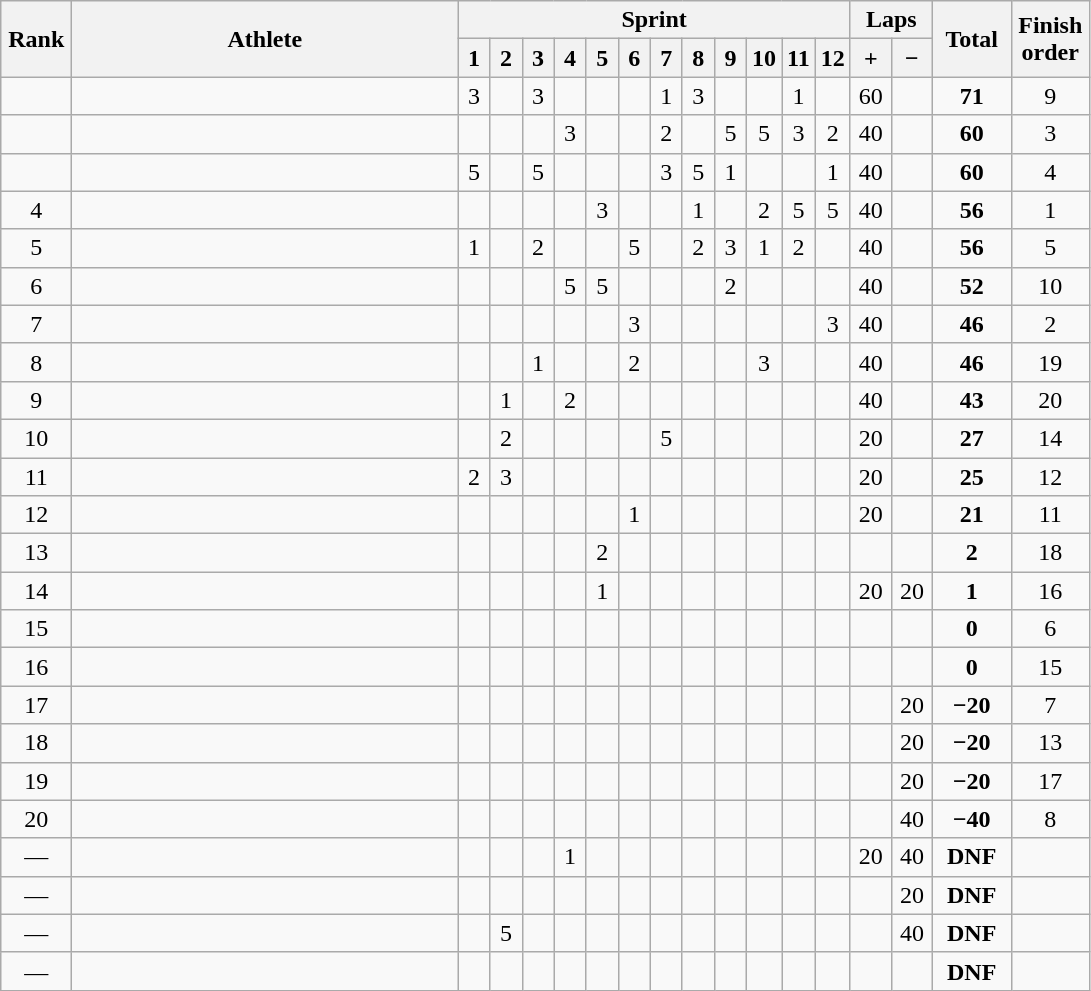<table class="wikitable" style="text-align:center">
<tr>
<th rowspan=2 width=40>Rank</th>
<th rowspan=2 width=250>Athlete</th>
<th colspan=12>Sprint</th>
<th colspan=2>Laps</th>
<th rowspan=2 width=45>Total</th>
<th rowspan=2 width=45>Finish order</th>
</tr>
<tr>
<th width=14>1</th>
<th width=14>2</th>
<th width=14>3</th>
<th width=14>4</th>
<th width=14>5</th>
<th width=14>6</th>
<th width=14>7</th>
<th width=14>8</th>
<th width=14>9</th>
<th width=14>10</th>
<th width=14>11</th>
<th width=14>12</th>
<th width=20>+</th>
<th width=20>−</th>
</tr>
<tr>
<td></td>
<td align=left></td>
<td>3</td>
<td></td>
<td>3</td>
<td></td>
<td></td>
<td></td>
<td>1</td>
<td>3</td>
<td></td>
<td></td>
<td>1</td>
<td></td>
<td>60</td>
<td></td>
<td><strong>71</strong></td>
<td>9</td>
</tr>
<tr>
<td></td>
<td align=left></td>
<td></td>
<td></td>
<td></td>
<td>3</td>
<td></td>
<td></td>
<td>2</td>
<td></td>
<td>5</td>
<td>5</td>
<td>3</td>
<td>2</td>
<td>40</td>
<td></td>
<td><strong>60</strong></td>
<td>3</td>
</tr>
<tr>
<td></td>
<td align=left></td>
<td>5</td>
<td></td>
<td>5</td>
<td></td>
<td></td>
<td></td>
<td>3</td>
<td>5</td>
<td>1</td>
<td></td>
<td></td>
<td>1</td>
<td>40</td>
<td></td>
<td><strong>60</strong></td>
<td>4</td>
</tr>
<tr>
<td>4</td>
<td align=left></td>
<td></td>
<td></td>
<td></td>
<td></td>
<td>3</td>
<td></td>
<td></td>
<td>1</td>
<td></td>
<td>2</td>
<td>5</td>
<td>5</td>
<td>40</td>
<td></td>
<td><strong>56</strong></td>
<td>1</td>
</tr>
<tr>
<td>5</td>
<td align=left></td>
<td>1</td>
<td></td>
<td>2</td>
<td></td>
<td></td>
<td>5</td>
<td></td>
<td>2</td>
<td>3</td>
<td>1</td>
<td>2</td>
<td></td>
<td>40</td>
<td></td>
<td><strong>56</strong></td>
<td>5</td>
</tr>
<tr>
<td>6</td>
<td align=left></td>
<td></td>
<td></td>
<td></td>
<td>5</td>
<td>5</td>
<td></td>
<td></td>
<td></td>
<td>2</td>
<td></td>
<td></td>
<td></td>
<td>40</td>
<td></td>
<td><strong>52</strong></td>
<td>10</td>
</tr>
<tr>
<td>7</td>
<td align=left></td>
<td></td>
<td></td>
<td></td>
<td></td>
<td></td>
<td>3</td>
<td></td>
<td></td>
<td></td>
<td></td>
<td></td>
<td>3</td>
<td>40</td>
<td></td>
<td><strong>46</strong></td>
<td>2</td>
</tr>
<tr>
<td>8</td>
<td align=left></td>
<td></td>
<td></td>
<td>1</td>
<td></td>
<td></td>
<td>2</td>
<td></td>
<td></td>
<td></td>
<td>3</td>
<td></td>
<td></td>
<td>40</td>
<td></td>
<td><strong>46</strong></td>
<td>19</td>
</tr>
<tr>
<td>9</td>
<td align=left></td>
<td></td>
<td>1</td>
<td></td>
<td>2</td>
<td></td>
<td></td>
<td></td>
<td></td>
<td></td>
<td></td>
<td></td>
<td></td>
<td>40</td>
<td></td>
<td><strong>43</strong></td>
<td>20</td>
</tr>
<tr>
<td>10</td>
<td align=left></td>
<td></td>
<td>2</td>
<td></td>
<td></td>
<td></td>
<td></td>
<td>5</td>
<td></td>
<td></td>
<td></td>
<td></td>
<td></td>
<td>20</td>
<td></td>
<td><strong>27</strong></td>
<td>14</td>
</tr>
<tr>
<td>11</td>
<td align=left></td>
<td>2</td>
<td>3</td>
<td></td>
<td></td>
<td></td>
<td></td>
<td></td>
<td></td>
<td></td>
<td></td>
<td></td>
<td></td>
<td>20</td>
<td></td>
<td><strong>25</strong></td>
<td>12</td>
</tr>
<tr>
<td>12</td>
<td align=left></td>
<td></td>
<td></td>
<td></td>
<td></td>
<td></td>
<td>1</td>
<td></td>
<td></td>
<td></td>
<td></td>
<td></td>
<td></td>
<td>20</td>
<td></td>
<td><strong>21</strong></td>
<td>11</td>
</tr>
<tr>
<td>13</td>
<td align=left></td>
<td></td>
<td></td>
<td></td>
<td></td>
<td>2</td>
<td></td>
<td></td>
<td></td>
<td></td>
<td></td>
<td></td>
<td></td>
<td></td>
<td></td>
<td><strong>2</strong></td>
<td>18</td>
</tr>
<tr>
<td>14</td>
<td align=left></td>
<td></td>
<td></td>
<td></td>
<td></td>
<td>1</td>
<td></td>
<td></td>
<td></td>
<td></td>
<td></td>
<td></td>
<td></td>
<td>20</td>
<td>20</td>
<td><strong>1</strong></td>
<td>16</td>
</tr>
<tr>
<td>15</td>
<td align=left></td>
<td></td>
<td></td>
<td></td>
<td></td>
<td></td>
<td></td>
<td></td>
<td></td>
<td></td>
<td></td>
<td></td>
<td></td>
<td></td>
<td></td>
<td><strong>0</strong></td>
<td>6</td>
</tr>
<tr>
<td>16</td>
<td align=left></td>
<td></td>
<td></td>
<td></td>
<td></td>
<td></td>
<td></td>
<td></td>
<td></td>
<td></td>
<td></td>
<td></td>
<td></td>
<td></td>
<td></td>
<td><strong>0</strong></td>
<td>15</td>
</tr>
<tr>
<td>17</td>
<td align=left></td>
<td></td>
<td></td>
<td></td>
<td></td>
<td></td>
<td></td>
<td></td>
<td></td>
<td></td>
<td></td>
<td></td>
<td></td>
<td></td>
<td>20</td>
<td><strong>−20</strong></td>
<td>7</td>
</tr>
<tr>
<td>18</td>
<td align=left></td>
<td></td>
<td></td>
<td></td>
<td></td>
<td></td>
<td></td>
<td></td>
<td></td>
<td></td>
<td></td>
<td></td>
<td></td>
<td></td>
<td>20</td>
<td><strong>−20</strong></td>
<td>13</td>
</tr>
<tr>
<td>19</td>
<td align=left></td>
<td></td>
<td></td>
<td></td>
<td></td>
<td></td>
<td></td>
<td></td>
<td></td>
<td></td>
<td></td>
<td></td>
<td></td>
<td></td>
<td>20</td>
<td><strong>−20</strong></td>
<td>17</td>
</tr>
<tr>
<td>20</td>
<td align=left></td>
<td></td>
<td></td>
<td></td>
<td></td>
<td></td>
<td></td>
<td></td>
<td></td>
<td></td>
<td></td>
<td></td>
<td></td>
<td></td>
<td>40</td>
<td><strong>−40</strong></td>
<td>8</td>
</tr>
<tr>
<td>—</td>
<td align=left></td>
<td></td>
<td></td>
<td></td>
<td>1</td>
<td></td>
<td></td>
<td></td>
<td></td>
<td></td>
<td></td>
<td></td>
<td></td>
<td>20</td>
<td>40</td>
<td><strong>DNF</strong></td>
<td></td>
</tr>
<tr>
<td>—</td>
<td align=left></td>
<td></td>
<td></td>
<td></td>
<td></td>
<td></td>
<td></td>
<td></td>
<td></td>
<td></td>
<td></td>
<td></td>
<td></td>
<td></td>
<td>20</td>
<td><strong>DNF</strong></td>
<td></td>
</tr>
<tr>
<td>—</td>
<td align=left></td>
<td></td>
<td>5</td>
<td></td>
<td></td>
<td></td>
<td></td>
<td></td>
<td></td>
<td></td>
<td></td>
<td></td>
<td></td>
<td></td>
<td>40</td>
<td><strong>DNF</strong></td>
<td></td>
</tr>
<tr>
<td>—</td>
<td align=left></td>
<td></td>
<td></td>
<td></td>
<td></td>
<td></td>
<td></td>
<td></td>
<td></td>
<td></td>
<td></td>
<td></td>
<td></td>
<td></td>
<td></td>
<td><strong>DNF</strong></td>
<td></td>
</tr>
</table>
